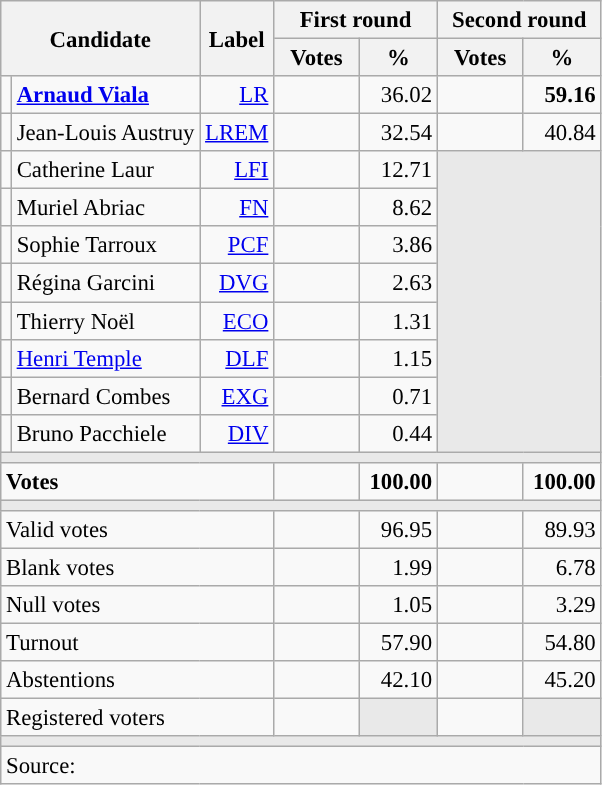<table class="wikitable" style="text-align:right;font-size:95%;">
<tr>
<th colspan="2" rowspan="2">Candidate</th>
<th rowspan="2">Label</th>
<th colspan="2">First round</th>
<th colspan="2">Second round</th>
</tr>
<tr>
<th style="width:50px;">Votes</th>
<th style="width:45px;">%</th>
<th style="width:50px;">Votes</th>
<th style="width:45px;">%</th>
</tr>
<tr>
<td style="color:inherit;background:"></td>
<td style="text-align:left;"><strong><a href='#'>Arnaud Viala</a></strong></td>
<td><a href='#'>LR</a></td>
<td></td>
<td>36.02</td>
<td><strong></strong></td>
<td><strong>59.16</strong></td>
</tr>
<tr>
<td style="color:inherit;background:"></td>
<td style="text-align:left;">Jean-Louis Austruy</td>
<td><a href='#'>LREM</a></td>
<td></td>
<td>32.54</td>
<td></td>
<td>40.84</td>
</tr>
<tr>
<td style="color:inherit;background:"></td>
<td style="text-align:left;">Catherine Laur</td>
<td><a href='#'>LFI</a></td>
<td></td>
<td>12.71</td>
<td colspan="2" rowspan="8" style="background:#E9E9E9;"></td>
</tr>
<tr>
<td style="color:inherit;background:"></td>
<td style="text-align:left;">Muriel Abriac</td>
<td><a href='#'>FN</a></td>
<td></td>
<td>8.62</td>
</tr>
<tr>
<td style="color:inherit;background:"></td>
<td style="text-align:left;">Sophie Tarroux</td>
<td><a href='#'>PCF</a></td>
<td></td>
<td>3.86</td>
</tr>
<tr>
<td style="color:inherit;background:"></td>
<td style="text-align:left;">Régina Garcini</td>
<td><a href='#'>DVG</a></td>
<td></td>
<td>2.63</td>
</tr>
<tr>
<td style="color:inherit;background:"></td>
<td style="text-align:left;">Thierry Noël</td>
<td><a href='#'>ECO</a></td>
<td></td>
<td>1.31</td>
</tr>
<tr>
<td style="color:inherit;background:"></td>
<td style="text-align:left;"><a href='#'>Henri Temple</a></td>
<td><a href='#'>DLF</a></td>
<td></td>
<td>1.15</td>
</tr>
<tr>
<td style="color:inherit;background:"></td>
<td style="text-align:left;">Bernard Combes</td>
<td><a href='#'>EXG</a></td>
<td></td>
<td>0.71</td>
</tr>
<tr>
<td style="color:inherit;background:"></td>
<td style="text-align:left;">Bruno Pacchiele</td>
<td><a href='#'>DIV</a></td>
<td></td>
<td>0.44</td>
</tr>
<tr>
<td colspan="7" style="background:#E9E9E9;"></td>
</tr>
<tr style="font-weight:bold;">
<td colspan="3" style="text-align:left;">Votes</td>
<td></td>
<td>100.00</td>
<td></td>
<td>100.00</td>
</tr>
<tr>
<td colspan="7" style="background:#E9E9E9;"></td>
</tr>
<tr>
<td colspan="3" style="text-align:left;">Valid votes</td>
<td></td>
<td>96.95</td>
<td></td>
<td>89.93</td>
</tr>
<tr>
<td colspan="3" style="text-align:left;">Blank votes</td>
<td></td>
<td>1.99</td>
<td></td>
<td>6.78</td>
</tr>
<tr>
<td colspan="3" style="text-align:left;">Null votes</td>
<td></td>
<td>1.05</td>
<td></td>
<td>3.29</td>
</tr>
<tr>
<td colspan="3" style="text-align:left;">Turnout</td>
<td></td>
<td>57.90</td>
<td></td>
<td>54.80</td>
</tr>
<tr>
<td colspan="3" style="text-align:left;">Abstentions</td>
<td></td>
<td>42.10</td>
<td></td>
<td>45.20</td>
</tr>
<tr>
<td colspan="3" style="text-align:left;">Registered voters</td>
<td></td>
<td style="background:#E9E9E9;"></td>
<td></td>
<td style="background:#E9E9E9;"></td>
</tr>
<tr>
<td colspan="7" style="background:#E9E9E9;"></td>
</tr>
<tr>
<td colspan="7" style="text-align:left;">Source: </td>
</tr>
</table>
